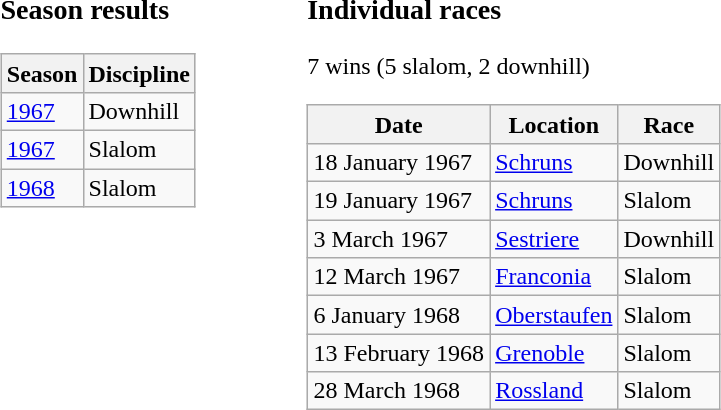<table>
<tr valign=top>
<td><br><h3>Season results</h3><table class="wikitable">
<tr>
<th>Season</th>
<th>Discipline</th>
</tr>
<tr>
<td><a href='#'>1967</a></td>
<td>Downhill</td>
</tr>
<tr>
<td><a href='#'>1967</a></td>
<td>Slalom</td>
</tr>
<tr>
<td><a href='#'>1968</a></td>
<td>Slalom</td>
</tr>
</table>
</td>
<td width=50> </td>
<td><br><h3>Individual races</h3>7 wins (5 slalom, 2 downhill)<table class="wikitable">
<tr>
<th>Date</th>
<th>Location</th>
<th>Race</th>
</tr>
<tr>
<td>18 January 1967</td>
<td> <a href='#'>Schruns</a></td>
<td>Downhill</td>
</tr>
<tr>
<td>19 January 1967</td>
<td> <a href='#'>Schruns</a></td>
<td>Slalom</td>
</tr>
<tr>
<td>3 March 1967</td>
<td> <a href='#'>Sestriere</a></td>
<td>Downhill</td>
</tr>
<tr>
<td>12 March 1967</td>
<td> <a href='#'>Franconia</a></td>
<td>Slalom</td>
</tr>
<tr>
<td>6 January 1968</td>
<td> <a href='#'>Oberstaufen</a></td>
<td>Slalom</td>
</tr>
<tr>
<td>13 February 1968</td>
<td> <a href='#'>Grenoble</a></td>
<td>Slalom</td>
</tr>
<tr>
<td>28 March 1968</td>
<td> <a href='#'>Rossland</a></td>
<td>Slalom</td>
</tr>
</table>
</td>
</tr>
</table>
